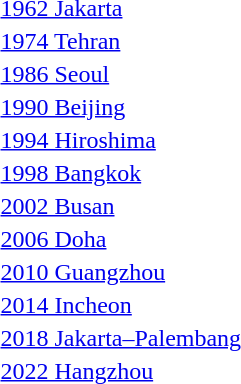<table>
<tr>
<td><a href='#'>1962 Jakarta</a></td>
<td></td>
<td></td>
<td></td>
</tr>
<tr>
<td><a href='#'>1974 Tehran</a></td>
<td></td>
<td></td>
<td></td>
</tr>
<tr>
<td><a href='#'>1986 Seoul</a></td>
<td></td>
<td></td>
<td></td>
</tr>
<tr>
<td><a href='#'>1990 Beijing</a></td>
<td></td>
<td></td>
<td></td>
</tr>
<tr>
<td><a href='#'>1994 Hiroshima</a></td>
<td></td>
<td></td>
<td></td>
</tr>
<tr>
<td><a href='#'>1998 Bangkok</a></td>
<td></td>
<td></td>
<td></td>
</tr>
<tr>
<td><a href='#'>2002 Busan</a></td>
<td></td>
<td></td>
<td></td>
</tr>
<tr>
<td rowspan=2><a href='#'>2006 Doha</a></td>
<td rowspan=2></td>
<td rowspan=2></td>
<td></td>
</tr>
<tr>
<td></td>
</tr>
<tr>
<td rowspan=2><a href='#'>2010 Guangzhou</a></td>
<td rowspan=2></td>
<td rowspan=2></td>
<td></td>
</tr>
<tr>
<td></td>
</tr>
<tr>
<td rowspan=2><a href='#'>2014 Incheon</a></td>
<td rowspan=2></td>
<td rowspan=2></td>
<td></td>
</tr>
<tr>
<td></td>
</tr>
<tr>
<td rowspan=2><a href='#'>2018 Jakarta–Palembang</a></td>
<td rowspan=2></td>
<td rowspan=2></td>
<td></td>
</tr>
<tr>
<td></td>
</tr>
<tr>
<td rowspan=2><a href='#'>2022 Hangzhou</a></td>
<td rowspan=2></td>
<td rowspan=2></td>
<td></td>
</tr>
<tr>
<td></td>
</tr>
</table>
